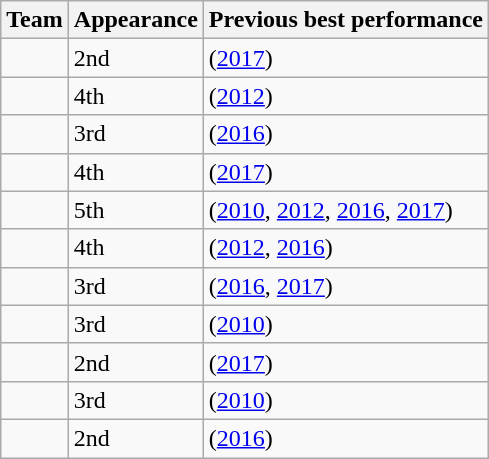<table class="wikitable sortable">
<tr>
<th>Team</th>
<th data-sort-type="number">Appearance</th>
<th>Previous best performance</th>
</tr>
<tr>
<td></td>
<td>2nd</td>
<td> (<a href='#'>2017</a>)</td>
</tr>
<tr>
<td></td>
<td>4th</td>
<td> (<a href='#'>2012</a>)</td>
</tr>
<tr>
<td></td>
<td>3rd</td>
<td> (<a href='#'>2016</a>)</td>
</tr>
<tr>
<td></td>
<td>4th</td>
<td> (<a href='#'>2017</a>)</td>
</tr>
<tr>
<td></td>
<td>5th</td>
<td> (<a href='#'>2010</a>, <a href='#'>2012</a>, <a href='#'>2016</a>, <a href='#'>2017</a>)</td>
</tr>
<tr>
<td></td>
<td>4th</td>
<td> (<a href='#'>2012</a>, <a href='#'>2016</a>)</td>
</tr>
<tr>
<td></td>
<td>3rd</td>
<td> (<a href='#'>2016</a>, <a href='#'>2017</a>)</td>
</tr>
<tr>
<td></td>
<td>3rd</td>
<td> (<a href='#'>2010</a>)</td>
</tr>
<tr>
<td></td>
<td>2nd</td>
<td> (<a href='#'>2017</a>)</td>
</tr>
<tr>
<td></td>
<td>3rd</td>
<td> (<a href='#'>2010</a>)</td>
</tr>
<tr>
<td></td>
<td>2nd</td>
<td> (<a href='#'>2016</a>)</td>
</tr>
</table>
